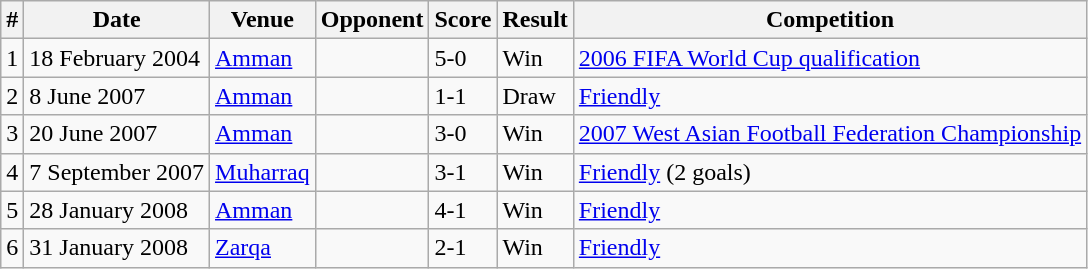<table class="wikitable">
<tr>
<th>#</th>
<th>Date</th>
<th>Venue</th>
<th>Opponent</th>
<th>Score</th>
<th>Result</th>
<th>Competition</th>
</tr>
<tr>
<td>1</td>
<td>18 February 2004</td>
<td><a href='#'>Amman</a></td>
<td></td>
<td>5-0</td>
<td>Win</td>
<td><a href='#'>2006 FIFA World Cup qualification</a></td>
</tr>
<tr>
<td>2</td>
<td>8 June 2007</td>
<td><a href='#'>Amman</a></td>
<td></td>
<td>1-1</td>
<td>Draw</td>
<td><a href='#'>Friendly</a></td>
</tr>
<tr>
<td>3</td>
<td>20 June 2007</td>
<td><a href='#'>Amman</a></td>
<td></td>
<td>3-0</td>
<td>Win</td>
<td><a href='#'>2007 West Asian Football Federation Championship</a></td>
</tr>
<tr>
<td>4</td>
<td>7 September 2007</td>
<td><a href='#'>Muharraq</a></td>
<td></td>
<td>3-1</td>
<td>Win</td>
<td><a href='#'>Friendly</a> (2 goals)</td>
</tr>
<tr>
<td>5</td>
<td>28 January 2008</td>
<td><a href='#'>Amman</a></td>
<td></td>
<td>4-1</td>
<td>Win</td>
<td><a href='#'>Friendly</a></td>
</tr>
<tr>
<td>6</td>
<td>31 January 2008</td>
<td><a href='#'>Zarqa</a></td>
<td></td>
<td>2-1</td>
<td>Win</td>
<td><a href='#'>Friendly</a></td>
</tr>
</table>
